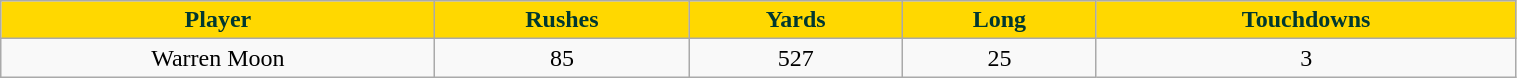<table class="wikitable" width="80%">
<tr align="center"  style="background:#FFD800;color:#003831;">
<td><strong>Player</strong></td>
<td><strong>Rushes</strong></td>
<td><strong>Yards</strong></td>
<td><strong>Long</strong></td>
<td><strong>Touchdowns</strong></td>
</tr>
<tr align="center" bgcolor="">
<td>Warren Moon</td>
<td>85</td>
<td>527</td>
<td>25</td>
<td>3</td>
</tr>
</table>
